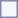<table style="border:1px solid #8888aa; background-color:#f7f8ff; padding:5px; font-size:95%; margin: 0px 12px 12px 0px;">
</table>
